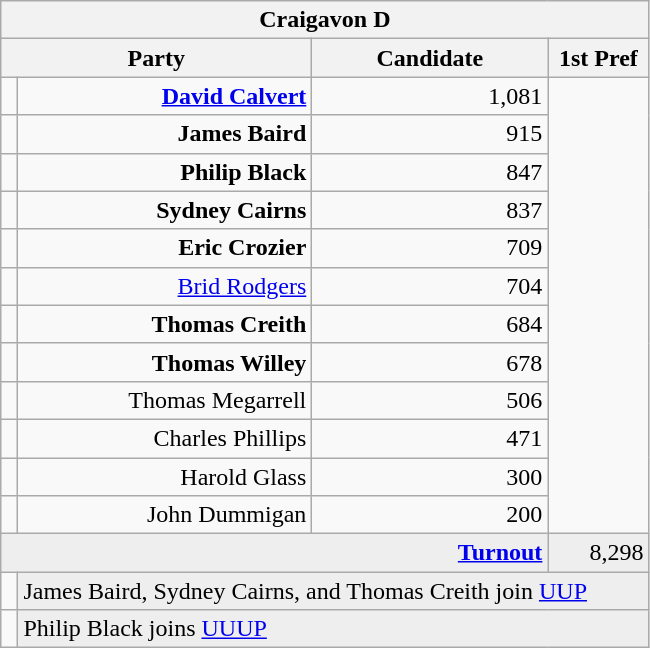<table class="wikitable">
<tr>
<th colspan="4" align="center">Craigavon D</th>
</tr>
<tr>
<th colspan="2" align="center" width=200>Party</th>
<th width=150>Candidate</th>
<th width=60>1st Pref</th>
</tr>
<tr>
<td></td>
<td align="right"><strong><a href='#'>David Calvert</a></strong></td>
<td align="right">1,081</td>
</tr>
<tr>
<td></td>
<td align="right"><strong>James Baird</strong></td>
<td align="right">915</td>
</tr>
<tr>
<td></td>
<td align="right"><strong>Philip Black</strong></td>
<td align="right">847</td>
</tr>
<tr>
<td></td>
<td align="right"><strong>Sydney Cairns</strong></td>
<td align="right">837</td>
</tr>
<tr>
<td></td>
<td align="right"><strong>Eric Crozier</strong></td>
<td align="right">709</td>
</tr>
<tr>
<td></td>
<td align="right"><a href='#'>Brid Rodgers</a></td>
<td align="right">704</td>
</tr>
<tr>
<td></td>
<td align="right"><strong>Thomas Creith</strong></td>
<td align="right">684</td>
</tr>
<tr>
<td></td>
<td align="right"><strong>Thomas Willey</strong></td>
<td align="right">678</td>
</tr>
<tr>
<td></td>
<td align="right">Thomas Megarrell</td>
<td align="right">506</td>
</tr>
<tr>
<td></td>
<td align="right">Charles Phillips</td>
<td align="right">471</td>
</tr>
<tr>
<td></td>
<td align="right">Harold Glass</td>
<td align="right">300</td>
</tr>
<tr>
<td></td>
<td align="right">John Dummigan</td>
<td align="right">200</td>
</tr>
<tr bgcolor="EEEEEE">
<td colspan=3 align="right"><strong><a href='#'>Turnout</a></strong></td>
<td align="right">8,298</td>
</tr>
<tr>
<td bgcolor=></td>
<td colspan=3 bgcolor="EEEEEE">James Baird, Sydney Cairns, and Thomas Creith join <a href='#'>UUP</a></td>
</tr>
<tr>
<td bgcolor=></td>
<td colspan=3 bgcolor="EEEEEE">Philip Black joins <a href='#'>UUUP</a></td>
</tr>
</table>
